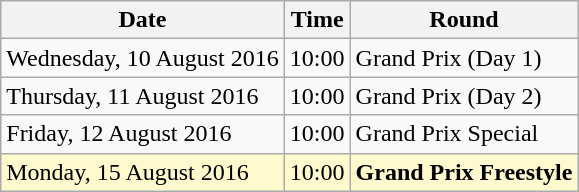<table class="wikitable">
<tr>
<th>Date</th>
<th>Time</th>
<th>Round</th>
</tr>
<tr>
<td>Wednesday, 10 August 2016</td>
<td>10:00</td>
<td>Grand Prix (Day 1)</td>
</tr>
<tr>
<td>Thursday, 11 August 2016</td>
<td>10:00</td>
<td>Grand Prix (Day 2)</td>
</tr>
<tr>
<td>Friday, 12 August 2016</td>
<td>10:00</td>
<td>Grand Prix Special</td>
</tr>
<tr>
<td style=background:lemonchiffon>Monday, 15 August 2016</td>
<td style=background:lemonchiffon>10:00</td>
<td style=background:lemonchiffon><strong>Grand Prix Freestyle</strong></td>
</tr>
</table>
